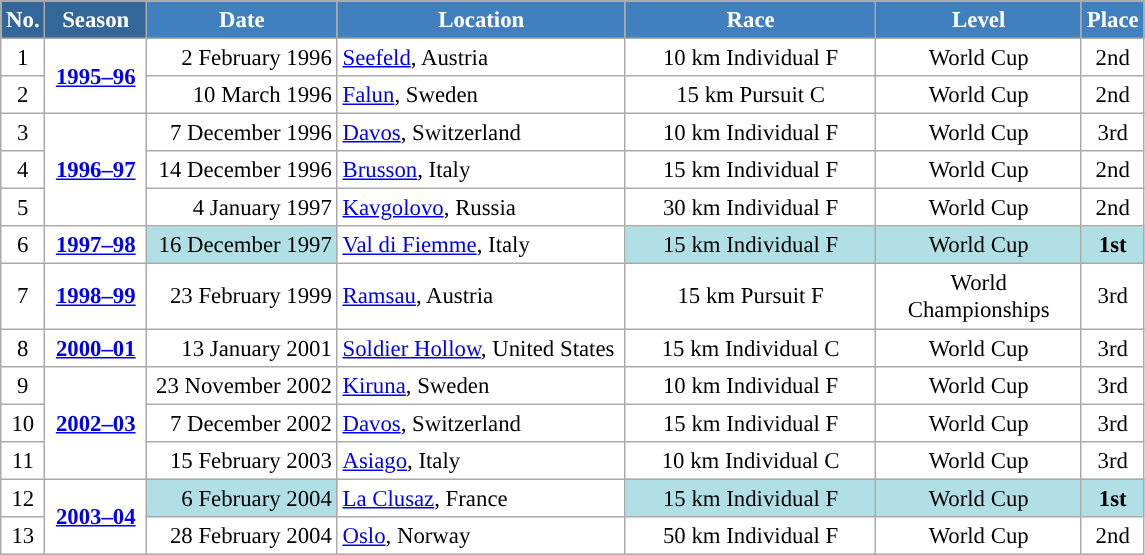<table class="wikitable sortable" style="font-size:95%; text-align:center; border:grey solid 1px; border-collapse:collapse; background:#ffffff;">
<tr style="background:#efefef;">
<th style="background-color:#369; color:white;">No.</th>
<th style="background-color:#369; color:white;">Season</th>
<th style="background-color:#4180be; color:white; width:120px;">Date</th>
<th style="background-color:#4180be; color:white; width:185px;">Location</th>
<th style="background-color:#4180be; color:white; width:160px;">Race</th>
<th style="background-color:#4180be; color:white; width:130px;">Level</th>
<th style="background-color:#4180be; color:white;">Place</th>
</tr>
<tr>
<td align=center>1</td>
<td rowspan=2 align=center><strong> <a href='#'>1995–96</a> </strong></td>
<td align=right>2 February 1996</td>
<td align=left> <a href='#'>Seefeld</a>, Austria</td>
<td>10 km Individual F</td>
<td>World Cup</td>
<td>2nd</td>
</tr>
<tr>
<td align=center>2</td>
<td align=right>10 March 1996</td>
<td align=left> <a href='#'>Falun</a>, Sweden</td>
<td>15 km Pursuit C</td>
<td>World Cup</td>
<td>2nd</td>
</tr>
<tr>
<td align=center>3</td>
<td rowspan=3 align=center><strong> <a href='#'>1996–97</a> </strong></td>
<td align=right>7 December 1996</td>
<td align=left> <a href='#'>Davos</a>, Switzerland</td>
<td>10 km Individual F</td>
<td>World Cup</td>
<td>3rd</td>
</tr>
<tr>
<td align=center>4</td>
<td align=right>14 December 1996</td>
<td align=left> <a href='#'>Brusson</a>, Italy</td>
<td>15 km Individual F</td>
<td>World Cup</td>
<td>2nd</td>
</tr>
<tr>
<td align=center>5</td>
<td align=right>4 January 1997</td>
<td align=left> <a href='#'>Kavgolovo</a>, Russia</td>
<td>30 km Individual F</td>
<td>World Cup</td>
<td>2nd</td>
</tr>
<tr>
<td align=center>6</td>
<td rowspan=1 align=center><strong><a href='#'>1997–98</a></strong></td>
<td bgcolor="#BOEOE6" align=right>16 December 1997</td>
<td align=left> <a href='#'>Val di Fiemme</a>, Italy</td>
<td bgcolor="#BOEOE6">15 km Individual F</td>
<td bgcolor="#BOEOE6">World Cup</td>
<td bgcolor="#BOEOE6"><strong>1st</strong></td>
</tr>
<tr>
<td align=center>7</td>
<td rowspan=1 align=center><strong> <a href='#'>1998–99</a> </strong></td>
<td align=right>23 February 1999</td>
<td align=left> <a href='#'>Ramsau</a>, Austria</td>
<td>15 km Pursuit F</td>
<td>World Championships</td>
<td>3rd</td>
</tr>
<tr>
<td align=center>8</td>
<td rowspan=1 align=center><strong> <a href='#'>2000–01</a> </strong></td>
<td align=right>13 January 2001</td>
<td align=left> <a href='#'>Soldier Hollow</a>, United States</td>
<td>15 km Individual C</td>
<td>World Cup</td>
<td>3rd</td>
</tr>
<tr>
<td align=center>9</td>
<td rowspan=3 align=center><strong> <a href='#'>2002–03</a> </strong></td>
<td align=right>23 November 2002</td>
<td align=left> <a href='#'>Kiruna</a>, Sweden</td>
<td>10 km Individual F</td>
<td>World Cup</td>
<td>3rd</td>
</tr>
<tr>
<td align=center>10</td>
<td align=right>7 December 2002</td>
<td align=left> <a href='#'>Davos</a>, Switzerland</td>
<td>15 km Individual F</td>
<td>World Cup</td>
<td>3rd</td>
</tr>
<tr>
<td align=center>11</td>
<td align=right>15 February 2003</td>
<td align=left> <a href='#'>Asiago</a>, Italy</td>
<td>10 km Individual C</td>
<td>World Cup</td>
<td>3rd</td>
</tr>
<tr>
<td align=center>12</td>
<td rowspan=2 align=center><strong><a href='#'>2003–04</a></strong></td>
<td bgcolor="#BOEOE6" align=right>6 February 2004</td>
<td align=left> <a href='#'>La Clusaz</a>, France</td>
<td bgcolor="#BOEOE6">15 km Individual F</td>
<td bgcolor="#BOEOE6">World Cup</td>
<td bgcolor="#BOEOE6"><strong>1st</strong></td>
</tr>
<tr>
<td align=center>13</td>
<td align=right>28 February 2004</td>
<td align=left> <a href='#'>Oslo</a>, Norway</td>
<td>50 km Individual F</td>
<td>World Cup</td>
<td>2nd</td>
</tr>
</table>
